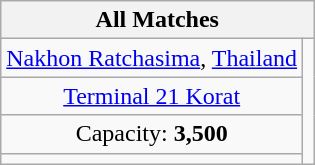<table class="wikitable" style="text-align:center;">
<tr>
<th colspan=2>All Matches</th>
</tr>
<tr>
<td><a href='#'>Nakhon Ratchasima</a>, <a href='#'>Thailand</a></td>
<td rowspan=4></td>
</tr>
<tr>
<td><a href='#'>Terminal 21 Korat</a></td>
</tr>
<tr>
<td>Capacity: <strong>3,500</strong></td>
</tr>
<tr>
<td></td>
</tr>
</table>
